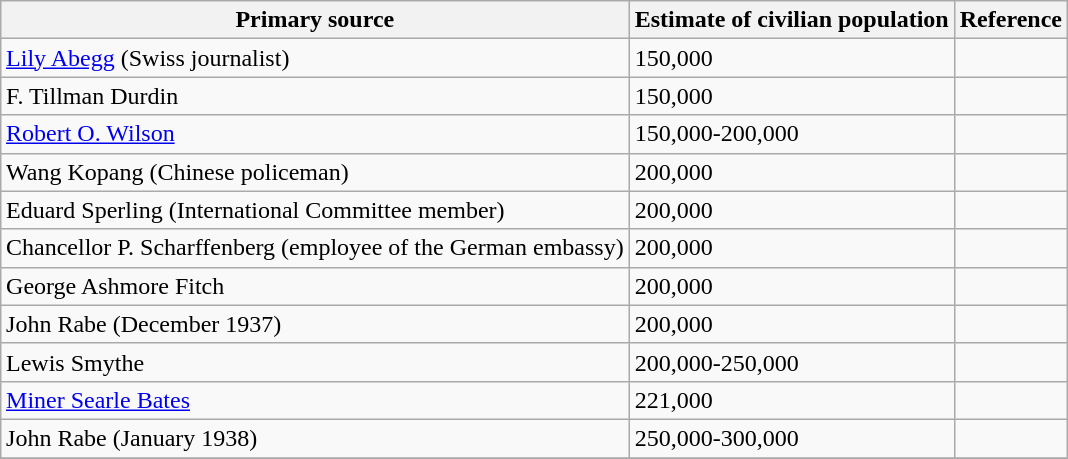<table class="wikitable" style="margin: 1em auto 1em auto;">
<tr>
<th>Primary source</th>
<th>Estimate of civilian population</th>
<th>Reference</th>
</tr>
<tr>
<td><a href='#'>Lily Abegg</a> (Swiss journalist)</td>
<td>150,000</td>
<td></td>
</tr>
<tr>
<td>F. Tillman Durdin</td>
<td>150,000</td>
<td></td>
</tr>
<tr>
<td><a href='#'>Robert O. Wilson</a></td>
<td>150,000-200,000</td>
<td></td>
</tr>
<tr>
<td>Wang Kopang (Chinese policeman)</td>
<td>200,000</td>
<td></td>
</tr>
<tr>
<td>Eduard Sperling (International Committee member)</td>
<td>200,000</td>
<td></td>
</tr>
<tr>
<td>Chancellor P. Scharffenberg (employee of the German embassy)</td>
<td>200,000</td>
<td></td>
</tr>
<tr>
<td>George Ashmore Fitch</td>
<td>200,000</td>
<td></td>
</tr>
<tr>
<td>John Rabe (December 1937)</td>
<td>200,000</td>
<td></td>
</tr>
<tr>
<td>Lewis Smythe</td>
<td>200,000-250,000</td>
<td></td>
</tr>
<tr>
<td><a href='#'>Miner Searle Bates</a></td>
<td>221,000</td>
<td></td>
</tr>
<tr>
<td>John Rabe (January 1938)</td>
<td>250,000-300,000</td>
<td></td>
</tr>
<tr>
</tr>
</table>
